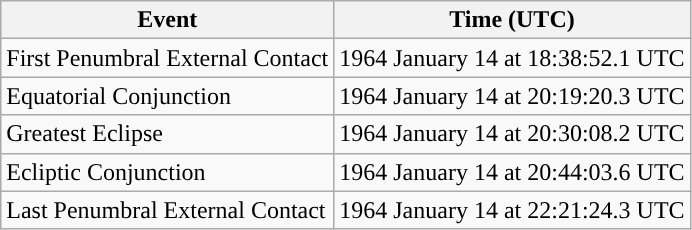<table class="wikitable">
<tr>
<th>Event</th>
<th>Time (UTC)</th>
</tr>
<tr>
<td>First Penumbral External Contact</td>
<td>1964 January 14 at 18:38:52.1 UTC</td>
</tr>
<tr>
<td>Equatorial Conjunction</td>
<td>1964 January 14 at 20:19:20.3 UTC</td>
</tr>
<tr>
<td>Greatest Eclipse</td>
<td>1964 January 14 at 20:30:08.2 UTC</td>
</tr>
<tr>
<td>Ecliptic Conjunction</td>
<td>1964 January 14 at 20:44:03.6 UTC</td>
</tr>
<tr>
<td>Last Penumbral External Contact</td>
<td>1964 January 14 at 22:21:24.3 UTC</td>
</tr>
</table>
